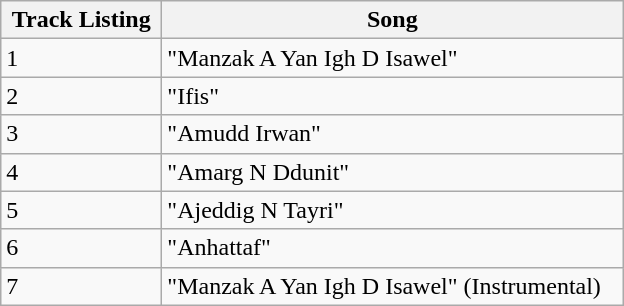<table class="wikitable">
<tr>
<th width="100pt">Track Listing</th>
<th width="300pt">Song</th>
</tr>
<tr>
<td>1</td>
<td>"Manzak A Yan Igh D Isawel"</td>
</tr>
<tr>
<td>2</td>
<td>"Ifis"</td>
</tr>
<tr>
<td>3</td>
<td>"Amudd Irwan"</td>
</tr>
<tr>
<td>4</td>
<td>"Amarg N Ddunit"</td>
</tr>
<tr>
<td>5</td>
<td>"Ajeddig N Tayri"</td>
</tr>
<tr>
<td>6</td>
<td>"Anhattaf"</td>
</tr>
<tr>
<td>7</td>
<td>"Manzak A Yan Igh D Isawel" (Instrumental)</td>
</tr>
</table>
